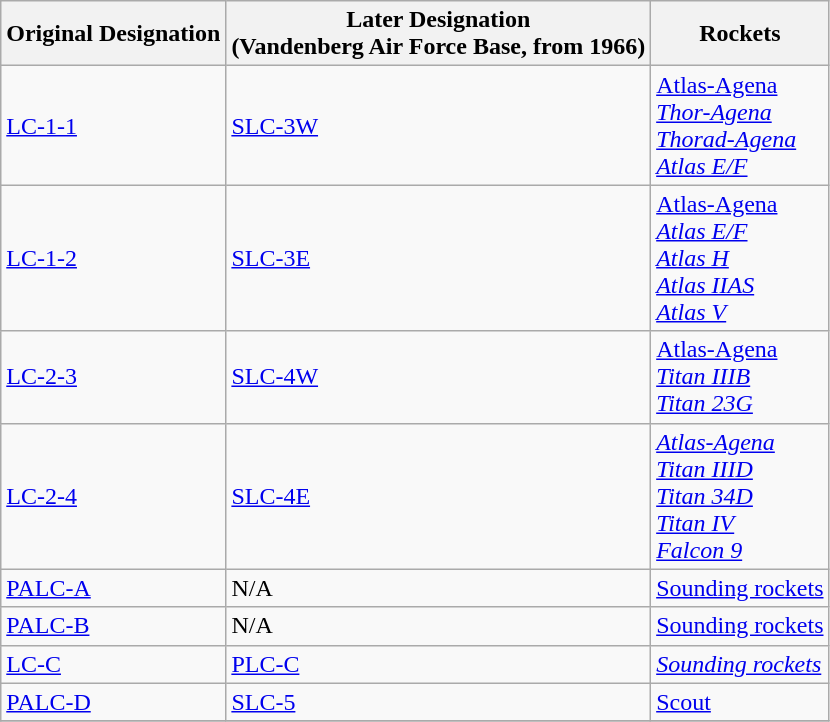<table class="wikitable" border="1">
<tr>
<th>Original Designation</th>
<th>Later Designation<br>(Vandenberg Air Force Base, from 1966)</th>
<th>Rockets</th>
</tr>
<tr>
<td><a href='#'>LC-1-1</a></td>
<td><a href='#'>SLC-3W</a></td>
<td><a href='#'>Atlas-Agena</a><br><em><a href='#'>Thor-Agena</a><br><a href='#'>Thorad-Agena</a><br><a href='#'>Atlas E/F</a></em></td>
</tr>
<tr>
<td><a href='#'>LC-1-2</a></td>
<td><a href='#'>SLC-3E</a></td>
<td><a href='#'>Atlas-Agena</a><br><em><a href='#'>Atlas E/F</a><br><a href='#'>Atlas H</a><br><a href='#'>Atlas IIAS</a><br><a href='#'>Atlas V</a></em></td>
</tr>
<tr>
<td><a href='#'>LC-2-3</a></td>
<td><a href='#'>SLC-4W</a></td>
<td><a href='#'>Atlas-Agena</a><br><em><a href='#'>Titan IIIB</a><br><a href='#'>Titan 23G</a></em></td>
</tr>
<tr>
<td><a href='#'>LC-2-4</a></td>
<td><a href='#'>SLC-4E</a></td>
<td><em><a href='#'>Atlas-Agena</a><br><a href='#'>Titan IIID</a><br><a href='#'>Titan 34D</a><br><a href='#'>Titan IV</a><br><a href='#'>Falcon 9</a></em></td>
</tr>
<tr>
<td><a href='#'>PALC-A</a></td>
<td>N/A</td>
<td><a href='#'>Sounding rockets</a></td>
</tr>
<tr>
<td><a href='#'>PALC-B</a></td>
<td>N/A</td>
<td><a href='#'>Sounding rockets</a></td>
</tr>
<tr>
<td><a href='#'>LC-C</a></td>
<td><a href='#'>PLC-C</a></td>
<td><em><a href='#'>Sounding rockets</a></em></td>
</tr>
<tr>
<td><a href='#'>PALC-D</a></td>
<td><a href='#'>SLC-5</a></td>
<td><a href='#'>Scout</a></td>
</tr>
<tr>
</tr>
</table>
